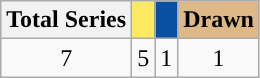<table class="wikitable">
<tr>
<th>Total Series</th>
<th style="background:#fdea60"></th>
<th style="background:#0a50a1"></th>
<th style="background:#deb887">Drawn</th>
</tr>
<tr>
<td align="center">7</td>
<td align="center">5</td>
<td align="center">1</td>
<td align="center">1</td>
</tr>
</table>
